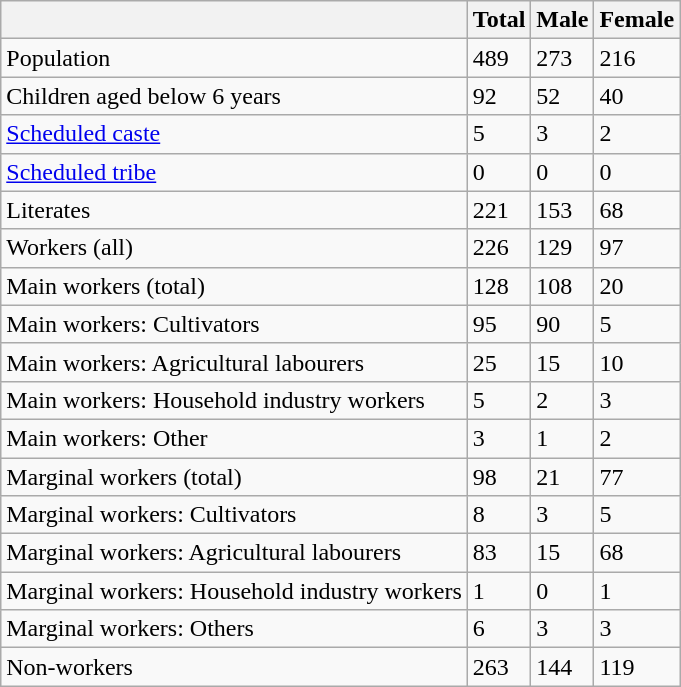<table class="wikitable sortable">
<tr>
<th></th>
<th>Total</th>
<th>Male</th>
<th>Female</th>
</tr>
<tr>
<td>Population</td>
<td>489</td>
<td>273</td>
<td>216</td>
</tr>
<tr>
<td>Children aged below 6 years</td>
<td>92</td>
<td>52</td>
<td>40</td>
</tr>
<tr>
<td><a href='#'>Scheduled caste</a></td>
<td>5</td>
<td>3</td>
<td>2</td>
</tr>
<tr>
<td><a href='#'>Scheduled tribe</a></td>
<td>0</td>
<td>0</td>
<td>0</td>
</tr>
<tr>
<td>Literates</td>
<td>221</td>
<td>153</td>
<td>68</td>
</tr>
<tr>
<td>Workers (all)</td>
<td>226</td>
<td>129</td>
<td>97</td>
</tr>
<tr>
<td>Main workers (total)</td>
<td>128</td>
<td>108</td>
<td>20</td>
</tr>
<tr>
<td>Main workers: Cultivators</td>
<td>95</td>
<td>90</td>
<td>5</td>
</tr>
<tr>
<td>Main workers: Agricultural labourers</td>
<td>25</td>
<td>15</td>
<td>10</td>
</tr>
<tr>
<td>Main workers: Household industry workers</td>
<td>5</td>
<td>2</td>
<td>3</td>
</tr>
<tr>
<td>Main workers: Other</td>
<td>3</td>
<td>1</td>
<td>2</td>
</tr>
<tr>
<td>Marginal workers (total)</td>
<td>98</td>
<td>21</td>
<td>77</td>
</tr>
<tr>
<td>Marginal workers: Cultivators</td>
<td>8</td>
<td>3</td>
<td>5</td>
</tr>
<tr>
<td>Marginal workers: Agricultural labourers</td>
<td>83</td>
<td>15</td>
<td>68</td>
</tr>
<tr>
<td>Marginal workers: Household industry workers</td>
<td>1</td>
<td>0</td>
<td>1</td>
</tr>
<tr>
<td>Marginal workers: Others</td>
<td>6</td>
<td>3</td>
<td>3</td>
</tr>
<tr>
<td>Non-workers</td>
<td>263</td>
<td>144</td>
<td>119</td>
</tr>
</table>
